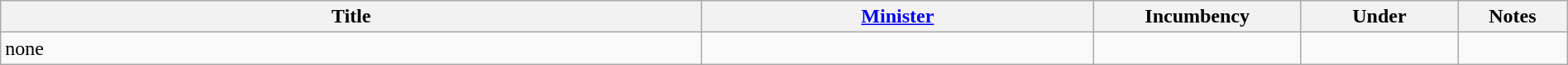<table class="wikitable" style="width:100%;">
<tr>
<th>Title</th>
<th style="width:25%;"><a href='#'>Minister</a></th>
<th style="width:160px;">Incumbency</th>
<th style="width:10%;">Under</th>
<th style="width:7%;">Notes</th>
</tr>
<tr>
<td>none</td>
<td></td>
<td></td>
<td></td>
<td></td>
</tr>
</table>
